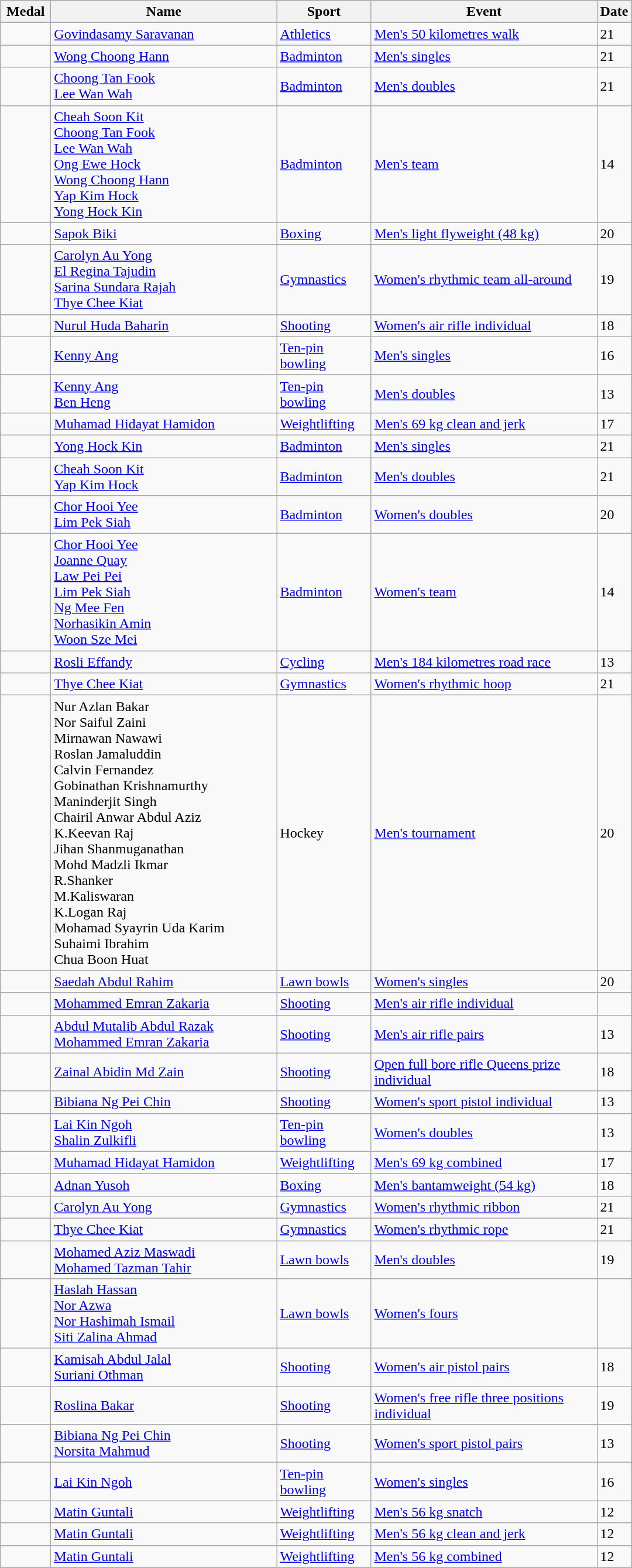<table class="wikitable sortable" style="font-size:100%">
<tr>
<th width="50">Medal</th>
<th width="250">Name</th>
<th width="100">Sport</th>
<th width="250">Event</th>
<th width="20">Date</th>
</tr>
<tr>
<td></td>
<td><a href='#'>Govindasamy Saravanan</a></td>
<td><a href='#'>Athletics</a></td>
<td><a href='#'>Men's 50 kilometres walk</a></td>
<td>21</td>
</tr>
<tr>
<td></td>
<td><a href='#'>Wong Choong Hann</a></td>
<td><a href='#'>Badminton</a></td>
<td><a href='#'>Men's singles</a></td>
<td>21</td>
</tr>
<tr>
<td></td>
<td><a href='#'>Choong Tan Fook</a><br><a href='#'>Lee Wan Wah</a></td>
<td><a href='#'>Badminton</a></td>
<td><a href='#'>Men's doubles</a></td>
<td>21</td>
</tr>
<tr>
<td></td>
<td><a href='#'>Cheah Soon Kit</a><br><a href='#'>Choong Tan Fook</a><br><a href='#'>Lee Wan Wah</a><br><a href='#'>Ong Ewe Hock</a><br><a href='#'>Wong Choong Hann</a><br><a href='#'>Yap Kim Hock</a><br><a href='#'>Yong Hock Kin</a></td>
<td><a href='#'>Badminton</a></td>
<td><a href='#'>Men's team</a></td>
<td>14</td>
</tr>
<tr>
<td></td>
<td><a href='#'>Sapok Biki</a></td>
<td><a href='#'>Boxing</a></td>
<td><a href='#'>Men's light flyweight (48 kg)</a></td>
<td>20</td>
</tr>
<tr>
<td></td>
<td><a href='#'>Carolyn Au Yong</a><br><a href='#'>El Regina Tajudin</a><br><a href='#'>Sarina Sundara Rajah</a><br><a href='#'>Thye Chee Kiat</a></td>
<td><a href='#'>Gymnastics</a></td>
<td><a href='#'>Women's rhythmic team all-around</a></td>
<td>19</td>
</tr>
<tr>
<td></td>
<td><a href='#'>Nurul Huda Baharin</a></td>
<td><a href='#'>Shooting</a></td>
<td><a href='#'>Women's air rifle individual</a></td>
<td>18</td>
</tr>
<tr>
<td></td>
<td><a href='#'>Kenny Ang</a></td>
<td><a href='#'>Ten-pin bowling</a></td>
<td><a href='#'>Men's singles</a></td>
<td>16</td>
</tr>
<tr>
<td></td>
<td><a href='#'>Kenny Ang</a><br><a href='#'>Ben Heng</a></td>
<td><a href='#'>Ten-pin bowling</a></td>
<td><a href='#'>Men's doubles</a></td>
<td>13</td>
</tr>
<tr>
<td></td>
<td><a href='#'>Muhamad Hidayat Hamidon</a></td>
<td><a href='#'>Weightlifting</a></td>
<td><a href='#'>Men's 69 kg clean and jerk</a></td>
<td>17</td>
</tr>
<tr>
<td></td>
<td><a href='#'>Yong Hock Kin</a></td>
<td><a href='#'>Badminton</a></td>
<td><a href='#'>Men's singles</a></td>
<td>21</td>
</tr>
<tr>
<td></td>
<td><a href='#'>Cheah Soon Kit</a><br><a href='#'>Yap Kim Hock</a></td>
<td><a href='#'>Badminton</a></td>
<td><a href='#'>Men's doubles</a></td>
<td>21</td>
</tr>
<tr>
<td></td>
<td><a href='#'>Chor Hooi Yee</a><br><a href='#'>Lim Pek Siah</a></td>
<td><a href='#'>Badminton</a></td>
<td><a href='#'>Women's doubles</a></td>
<td>20</td>
</tr>
<tr>
<td></td>
<td><a href='#'>Chor Hooi Yee</a><br><a href='#'>Joanne Quay</a><br><a href='#'>Law Pei Pei</a><br><a href='#'>Lim Pek Siah</a><br><a href='#'>Ng Mee Fen</a><br><a href='#'>Norhasikin Amin</a><br><a href='#'>Woon Sze Mei</a></td>
<td><a href='#'>Badminton</a></td>
<td><a href='#'>Women's team</a></td>
<td>14</td>
</tr>
<tr>
<td></td>
<td><a href='#'>Rosli Effandy</a></td>
<td><a href='#'>Cycling</a></td>
<td><a href='#'>Men's 184 kilometres road race</a></td>
<td>13</td>
</tr>
<tr>
<td></td>
<td><a href='#'>Thye Chee Kiat</a></td>
<td><a href='#'>Gymnastics</a></td>
<td><a href='#'>Women's rhythmic hoop</a></td>
<td>21</td>
</tr>
<tr>
<td></td>
<td>Nur Azlan Bakar<br>Nor Saiful Zaini<br>Mirnawan Nawawi<br>Roslan Jamaluddin<br>Calvin Fernandez<br>Gobinathan Krishnamurthy<br>Maninderjit Singh<br>Chairil Anwar Abdul Aziz<br>K.Keevan Raj<br>Jihan Shanmuganathan<br>Mohd Madzli Ikmar<br>R.Shanker<br>M.Kaliswaran<br>K.Logan Raj<br>Mohamad Syayrin Uda Karim<br>Suhaimi Ibrahim<br>Chua Boon Huat</td>
<td>Hockey</td>
<td><a href='#'>Men's tournament</a></td>
<td>20</td>
</tr>
<tr>
<td></td>
<td><a href='#'>Saedah Abdul Rahim</a></td>
<td><a href='#'>Lawn bowls</a></td>
<td><a href='#'>Women's singles</a></td>
<td>20</td>
</tr>
<tr>
<td></td>
<td><a href='#'>Mohammed Emran Zakaria</a></td>
<td><a href='#'>Shooting</a></td>
<td><a href='#'>Men's air rifle individual</a></td>
<td></td>
</tr>
<tr>
<td></td>
<td><a href='#'>Abdul Mutalib Abdul Razak</a><br><a href='#'>Mohammed Emran Zakaria</a></td>
<td><a href='#'>Shooting</a></td>
<td><a href='#'>Men's air rifle pairs</a></td>
<td>13</td>
</tr>
<tr>
<td></td>
<td><a href='#'>Zainal Abidin Md Zain</a></td>
<td><a href='#'>Shooting</a></td>
<td><a href='#'>Open full bore rifle Queens prize individual</a></td>
<td>18</td>
</tr>
<tr>
<td></td>
<td><a href='#'>Bibiana Ng Pei Chin</a></td>
<td><a href='#'>Shooting</a></td>
<td><a href='#'>Women's sport pistol individual</a></td>
<td>13</td>
</tr>
<tr>
<td></td>
<td><a href='#'>Lai Kin Ngoh</a><br><a href='#'>Shalin Zulkifli</a></td>
<td><a href='#'>Ten-pin bowling</a></td>
<td><a href='#'>Women's doubles</a></td>
<td>13</td>
</tr>
<tr>
<td></td>
<td><a href='#'>Muhamad Hidayat Hamidon</a></td>
<td><a href='#'>Weightlifting</a></td>
<td><a href='#'>Men's 69 kg combined</a></td>
<td>17</td>
</tr>
<tr>
<td></td>
<td><a href='#'>Adnan Yusoh</a></td>
<td><a href='#'>Boxing</a></td>
<td><a href='#'>Men's bantamweight (54 kg)</a></td>
<td>18</td>
</tr>
<tr>
<td></td>
<td><a href='#'>Carolyn Au Yong</a></td>
<td><a href='#'>Gymnastics</a></td>
<td><a href='#'>Women's rhythmic ribbon</a></td>
<td>21</td>
</tr>
<tr>
<td></td>
<td><a href='#'>Thye Chee Kiat</a></td>
<td><a href='#'>Gymnastics</a></td>
<td><a href='#'>Women's rhythmic rope</a></td>
<td>21</td>
</tr>
<tr>
<td></td>
<td><a href='#'>Mohamed Aziz Maswadi</a><br><a href='#'>Mohamed Tazman Tahir</a></td>
<td><a href='#'>Lawn bowls</a></td>
<td><a href='#'>Men's doubles</a></td>
<td>19</td>
</tr>
<tr>
<td></td>
<td><a href='#'>Haslah Hassan</a><br><a href='#'>Nor Azwa</a><br><a href='#'>Nor Hashimah Ismail</a><br><a href='#'>Siti Zalina Ahmad</a></td>
<td><a href='#'>Lawn bowls</a></td>
<td><a href='#'>Women's fours</a></td>
<td></td>
</tr>
<tr>
<td></td>
<td><a href='#'>Kamisah Abdul Jalal</a><br><a href='#'>Suriani Othman</a></td>
<td><a href='#'>Shooting</a></td>
<td><a href='#'>Women's air pistol pairs</a></td>
<td>18</td>
</tr>
<tr>
<td></td>
<td><a href='#'>Roslina Bakar</a></td>
<td><a href='#'>Shooting</a></td>
<td><a href='#'>Women's free rifle three positions individual</a></td>
<td>19</td>
</tr>
<tr>
<td></td>
<td><a href='#'>Bibiana Ng Pei Chin</a><br><a href='#'>Norsita Mahmud</a></td>
<td><a href='#'>Shooting</a></td>
<td><a href='#'>Women's sport pistol pairs</a></td>
<td>13</td>
</tr>
<tr>
<td></td>
<td><a href='#'>Lai Kin Ngoh</a></td>
<td><a href='#'>Ten-pin bowling</a></td>
<td><a href='#'>Women's singles</a></td>
<td>16</td>
</tr>
<tr>
<td></td>
<td><a href='#'>Matin Guntali</a></td>
<td><a href='#'>Weightlifting</a></td>
<td><a href='#'>Men's 56 kg snatch</a></td>
<td>12</td>
</tr>
<tr>
<td></td>
<td><a href='#'>Matin Guntali</a></td>
<td><a href='#'>Weightlifting</a></td>
<td><a href='#'>Men's 56 kg clean and jerk</a></td>
<td>12</td>
</tr>
<tr>
<td></td>
<td><a href='#'>Matin Guntali</a></td>
<td><a href='#'>Weightlifting</a></td>
<td><a href='#'>Men's 56 kg combined</a></td>
<td>12</td>
</tr>
</table>
